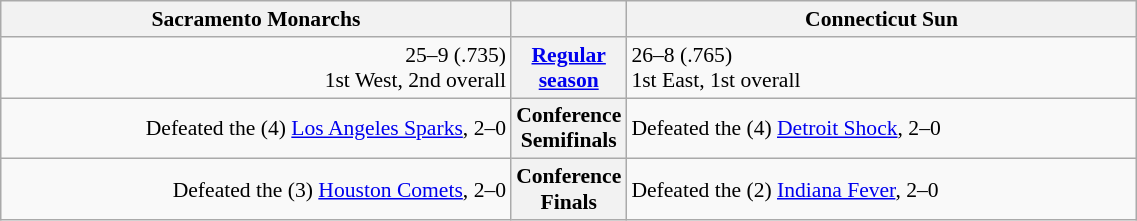<table class="wikitable" style="width: 60%; font-size:90%;">
<tr valign=top>
<th width=50%>Sacramento Monarchs</th>
<th></th>
<th width=50%>Connecticut Sun</th>
</tr>
<tr>
<td align=right>25–9 (.735)<br>1st West, 2nd overall</td>
<th><a href='#'>Regular season</a></th>
<td align=left>26–8 (.765)<br>1st East, 1st overall</td>
</tr>
<tr>
<td align=right>Defeated the (4) <a href='#'>Los Angeles Sparks</a>, 2–0</td>
<th>Conference Semifinals</th>
<td align=left>Defeated the (4) <a href='#'>Detroit Shock</a>, 2–0</td>
</tr>
<tr>
<td align=right>Defeated the (3) <a href='#'>Houston Comets</a>, 2–0</td>
<th>Conference Finals</th>
<td align=left>Defeated the (2) <a href='#'>Indiana Fever</a>, 2–0</td>
</tr>
</table>
